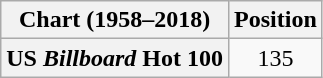<table class="wikitable plainrowheaders" style="text-align:center">
<tr>
<th scope="col">Chart (1958–2018)</th>
<th scope="col">Position</th>
</tr>
<tr>
<th scope="row">US <em>Billboard</em> Hot 100</th>
<td>135</td>
</tr>
</table>
